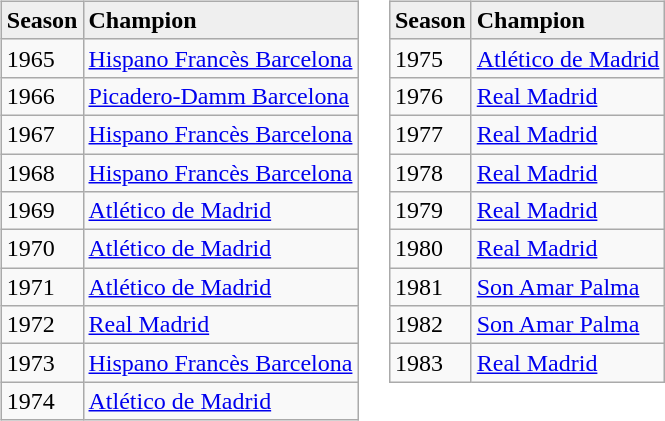<table>
<tr>
<td valign="top" width=0%><br><table class="wikitable">
<tr>
<td bgcolor=efefef><strong>Season</strong></td>
<td bgcolor=efefef><strong>Champion</strong></td>
</tr>
<tr>
<td>1965</td>
<td><a href='#'>Hispano Francès Barcelona</a></td>
</tr>
<tr>
<td>1966</td>
<td><a href='#'>Picadero-Damm Barcelona</a></td>
</tr>
<tr>
<td>1967</td>
<td><a href='#'>Hispano Francès Barcelona</a></td>
</tr>
<tr>
<td>1968</td>
<td><a href='#'>Hispano Francès Barcelona</a></td>
</tr>
<tr>
<td>1969</td>
<td><a href='#'>Atlético de Madrid</a></td>
</tr>
<tr>
<td>1970</td>
<td><a href='#'>Atlético de Madrid</a></td>
</tr>
<tr>
<td>1971</td>
<td><a href='#'>Atlético de Madrid</a></td>
</tr>
<tr>
<td>1972</td>
<td><a href='#'>Real Madrid</a></td>
</tr>
<tr>
<td>1973</td>
<td><a href='#'>Hispano Francès Barcelona</a></td>
</tr>
<tr>
<td>1974</td>
<td><a href='#'>Atlético de Madrid</a></td>
</tr>
</table>
</td>
<td valign="top" width=0%><br><table class="wikitable">
<tr>
<td bgcolor=efefef><strong>Season</strong></td>
<td bgcolor=efefef><strong>Champion</strong></td>
</tr>
<tr>
<td>1975</td>
<td><a href='#'>Atlético de Madrid</a></td>
</tr>
<tr>
<td>1976</td>
<td><a href='#'>Real Madrid</a></td>
</tr>
<tr>
<td>1977</td>
<td><a href='#'>Real Madrid</a></td>
</tr>
<tr>
<td>1978</td>
<td><a href='#'>Real Madrid</a></td>
</tr>
<tr>
<td>1979</td>
<td><a href='#'>Real Madrid</a></td>
</tr>
<tr>
<td>1980</td>
<td><a href='#'>Real Madrid</a></td>
</tr>
<tr>
<td>1981</td>
<td><a href='#'>Son Amar Palma</a></td>
</tr>
<tr>
<td>1982</td>
<td><a href='#'>Son Amar Palma</a></td>
</tr>
<tr>
<td>1983</td>
<td><a href='#'>Real Madrid</a></td>
</tr>
</table>
</td>
</tr>
</table>
